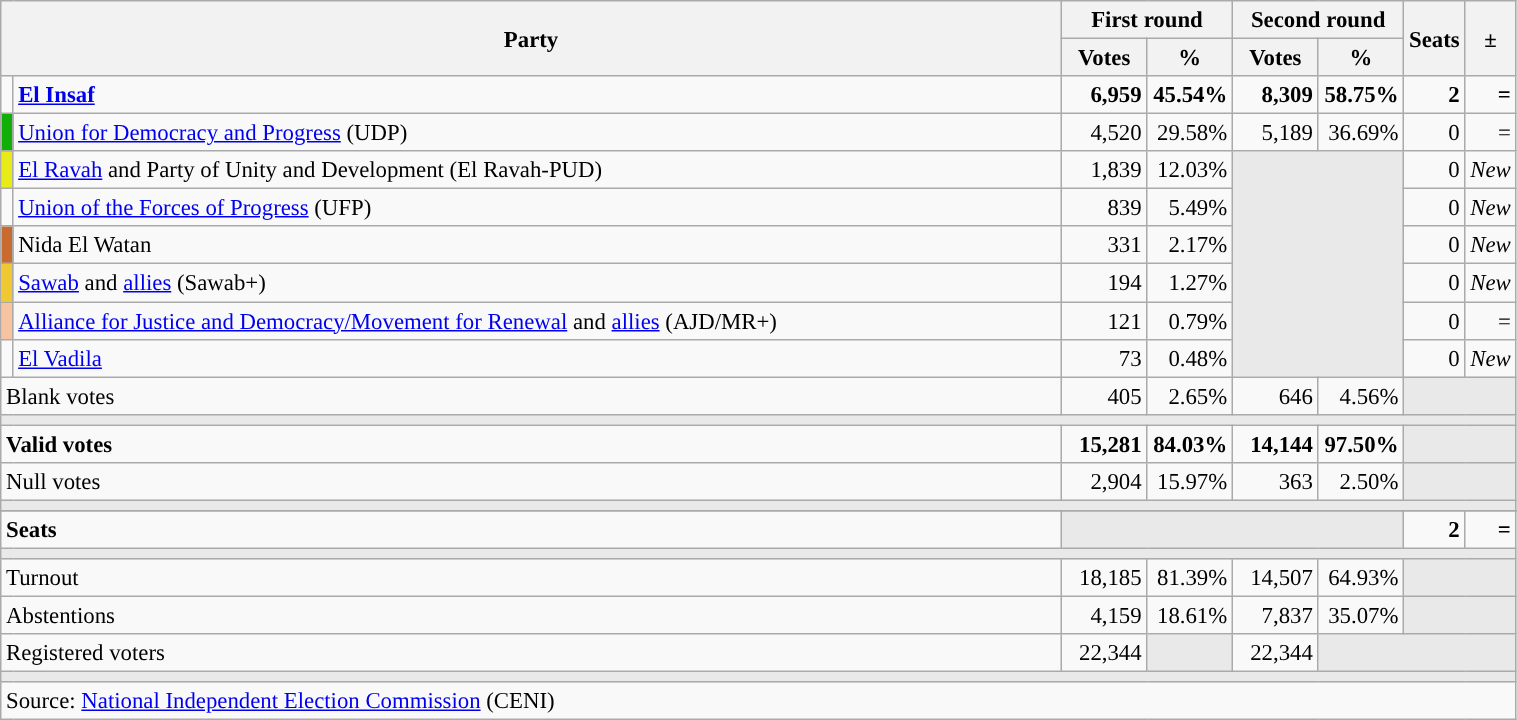<table class="wikitable" style="text-align:right;font-size:95%;">
<tr>
<th rowspan="2" colspan="2" width="700">Party</th>
<th colspan="2">First round</th>
<th colspan="2">Second round</th>
<th rowspan="2" width="25">Seats</th>
<th rowspan="2" width="20">±</th>
</tr>
<tr>
<th width="50">Votes</th>
<th width="50">%</th>
<th width="50">Votes</th>
<th width="50">%</th>
</tr>
<tr>
<td width="1" style="color:inherit;background:"></td>
<td style="text-align:left;"><strong><a href='#'>El Insaf</a></strong></td>
<td><strong>6,959</strong></td>
<td><strong>45.54%</strong></td>
<td><strong>8,309</strong></td>
<td><strong>58.75%</strong></td>
<td><strong>2</strong></td>
<td><strong>=</strong></td>
</tr>
<tr>
<td width="1" style="color:inherit;background:#0FAF05;"></td>
<td style="text-align:left;"><a href='#'>Union for Democracy and Progress</a> (UDP)</td>
<td>4,520</td>
<td>29.58%</td>
<td>5,189</td>
<td>36.69%</td>
<td>0</td>
<td>=</td>
</tr>
<tr>
<td width="1" style="color:inherit;background:#E7EB16;"></td>
<td style="text-align:left;"><a href='#'>El Ravah</a> and Party of Unity and Development (El Ravah-PUD)</td>
<td>1,839</td>
<td>12.03%</td>
<td colspan="2" rowspan="6" style="background:#E9E9E9;"></td>
<td>0</td>
<td><em>New</em></td>
</tr>
<tr>
<td width="1" style="color:inherit;background:"></td>
<td style="text-align:left;"><a href='#'>Union of the Forces of Progress</a> (UFP)</td>
<td>839</td>
<td>5.49%</td>
<td>0</td>
<td><em>New</em></td>
</tr>
<tr>
<td width="1" style="color:inherit;background:#C96A2F;"></td>
<td style="text-align:left;">Nida El Watan</td>
<td>331</td>
<td>2.17%</td>
<td>0</td>
<td><em>New</em></td>
</tr>
<tr>
<td width="1" style="color:inherit;background:#F0C832;"></td>
<td style="text-align:left;"><a href='#'>Sawab</a> and <a href='#'>allies</a> (Sawab+)</td>
<td>194</td>
<td>1.27%</td>
<td>0</td>
<td><em>New</em></td>
</tr>
<tr>
<td width="1" style="color:inherit;background:#F8C3A0;"></td>
<td style="text-align:left;"><a href='#'>Alliance for Justice and Democracy/Movement for Renewal</a> and <a href='#'>allies</a> (AJD/MR+)</td>
<td>121</td>
<td>0.79%</td>
<td>0</td>
<td>=</td>
</tr>
<tr>
<td width="1" style="color:inherit;background:"></td>
<td style="text-align:left;"><a href='#'>El Vadila</a></td>
<td>73</td>
<td>0.48%</td>
<td>0</td>
<td><em>New</em></td>
</tr>
<tr>
<td colspan="2" style="text-align:left;">Blank votes</td>
<td>405</td>
<td>2.65%</td>
<td>646</td>
<td>4.56%</td>
<td colspan="2" style="background:#E9E9E9;"></td>
</tr>
<tr>
<td colspan="8" style="background:#E9E9E9;"></td>
</tr>
<tr style="font-weight:bold;">
<td colspan="2" style="text-align:left;">Valid votes</td>
<td>15,281</td>
<td>84.03%</td>
<td>14,144</td>
<td>97.50%</td>
<td colspan="2" style="background:#E9E9E9;"></td>
</tr>
<tr>
<td colspan="2" style="text-align:left;">Null votes</td>
<td>2,904</td>
<td>15.97%</td>
<td>363</td>
<td>2.50%</td>
<td colspan="2" style="background:#E9E9E9;"></td>
</tr>
<tr>
<td colspan="8" style="background:#E9E9E9;"></td>
</tr>
<tr>
</tr>
<tr style="font-weight:bold;">
<td colspan="2" style="text-align:left;">Seats</td>
<td colspan="4" style="background:#E9E9E9;"></td>
<td>2</td>
<td>=</td>
</tr>
<tr>
<td colspan="8" style="background:#E9E9E9;"></td>
</tr>
<tr>
<td colspan="2" style="text-align:left;">Turnout</td>
<td>18,185</td>
<td>81.39%</td>
<td>14,507</td>
<td>64.93%</td>
<td colspan="2" style="background:#E9E9E9;"></td>
</tr>
<tr>
<td colspan="2" style="text-align:left;">Abstentions</td>
<td>4,159</td>
<td>18.61%</td>
<td>7,837</td>
<td>35.07%</td>
<td colspan="2" style="background:#E9E9E9;"></td>
</tr>
<tr>
<td colspan="2" style="text-align:left;">Registered voters</td>
<td>22,344</td>
<td style="color:inherit;background:#E9E9E9;"></td>
<td>22,344</td>
<td colspan="3" style="background:#E9E9E9;"></td>
</tr>
<tr>
<td colspan="8" style="background:#E9E9E9;"></td>
</tr>
<tr>
<td colspan="8" style="text-align:left;">Source: <a href='#'>National Independent Election Commission</a> (CENI)</td>
</tr>
</table>
